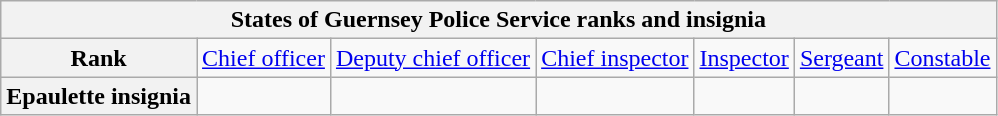<table class="wikitable" style="text-align: center;">
<tr>
<th colspan=7>States of Guernsey Police Service ranks and insignia</th>
</tr>
<tr>
<th>Rank</th>
<td><a href='#'>Chief officer</a></td>
<td><a href='#'>Deputy chief officer</a></td>
<td><a href='#'>Chief inspector</a></td>
<td><a href='#'>Inspector</a></td>
<td><a href='#'>Sergeant</a></td>
<td><a href='#'>Constable</a></td>
</tr>
<tr>
<th>Epaulette insignia</th>
<td></td>
<td></td>
<td></td>
<td></td>
<td></td>
<td></td>
</tr>
</table>
